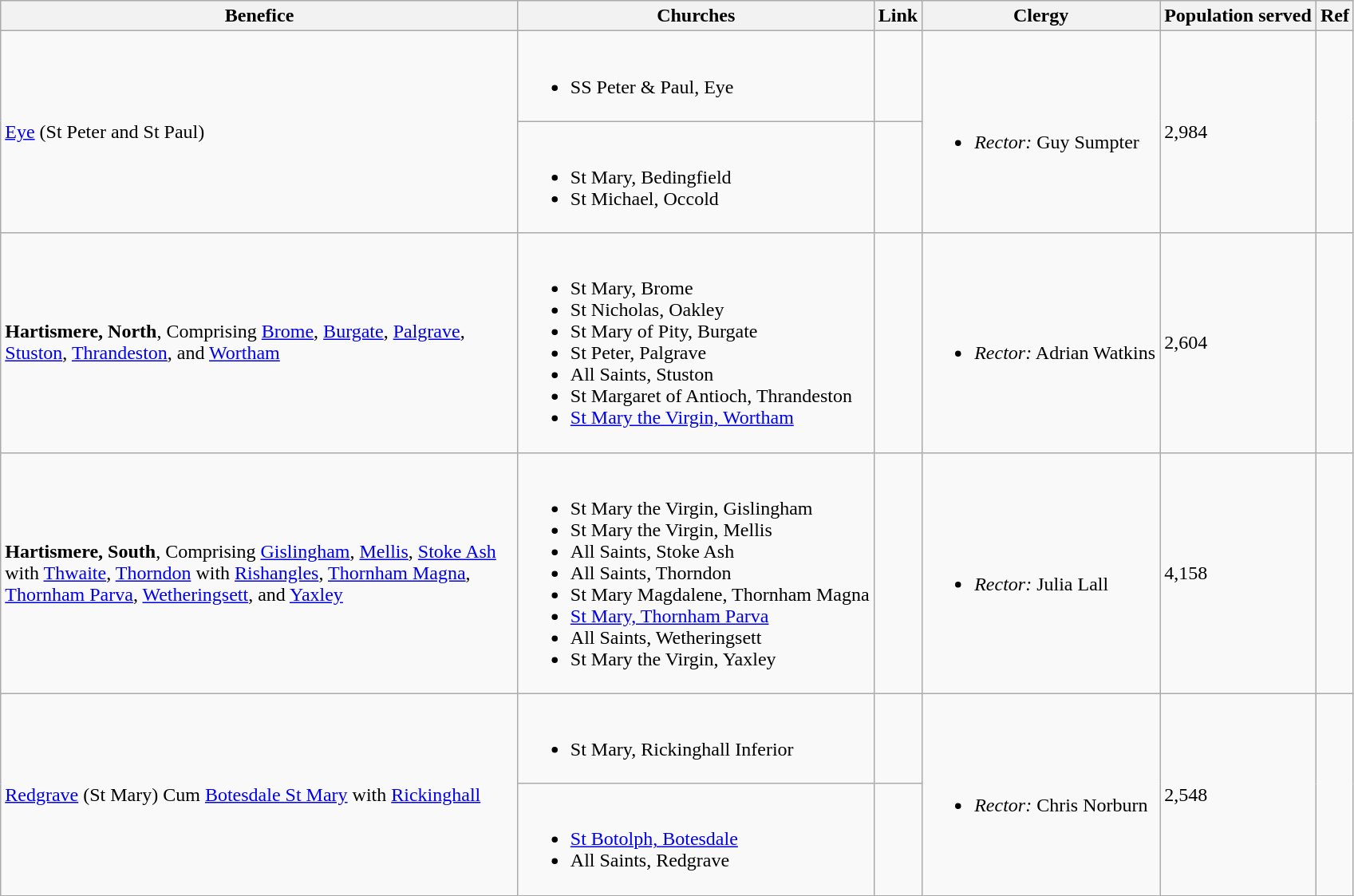<table class="wikitable">
<tr>
<th width="425">Benefice</th>
<th>Churches</th>
<th>Link</th>
<th>Clergy</th>
<th>Population served</th>
<th>Ref</th>
</tr>
<tr>
<td rowspan="2"><a href='#'>Eye</a> (St Peter and St Paul)</td>
<td><br><ul><li>SS Peter & Paul, Eye</li></ul></td>
<td></td>
<td rowspan="2"><br><ul><li><em>Rector:</em> Guy Sumpter</li></ul></td>
<td rowspan="2">2,984</td>
<td rowspan="2"></td>
</tr>
<tr>
<td><br><ul><li>St Mary, Bedingfield</li><li>St Michael, Occold</li></ul></td>
<td></td>
</tr>
<tr>
<td><strong>Hartismere, North</strong>, Comprising <a href='#'>Brome</a>, <a href='#'>Burgate</a>, <a href='#'>Palgrave</a>, <a href='#'>Stuston</a>, <a href='#'>Thrandeston</a>, and <a href='#'>Wortham</a></td>
<td><br><ul><li>St Mary, Brome</li><li>St Nicholas, Oakley</li><li>St Mary of Pity, Burgate</li><li>St Peter, Palgrave</li><li>All Saints, Stuston</li><li>St Margaret of Antioch, Thrandeston</li><li><a href='#'>St Mary the Virgin, Wortham</a></li></ul></td>
<td></td>
<td><br><ul><li><em>Rector:</em> Adrian Watkins</li></ul></td>
<td>2,604</td>
<td></td>
</tr>
<tr>
<td><strong>Hartismere, South</strong>, Comprising <a href='#'>Gislingham</a>, <a href='#'>Mellis</a>, <a href='#'>Stoke Ash</a> with <a href='#'>Thwaite</a>, <a href='#'>Thorndon</a> with <a href='#'>Rishangles</a>, <a href='#'>Thornham Magna</a>, <a href='#'>Thornham Parva</a>, <a href='#'>Wetheringsett</a>, and <a href='#'>Yaxley</a></td>
<td><br><ul><li>St Mary the Virgin, Gislingham</li><li>St Mary the Virgin, Mellis</li><li>All Saints, Stoke Ash</li><li>All Saints, Thorndon</li><li>St Mary Magdalene, Thornham Magna</li><li><a href='#'>St Mary, Thornham Parva</a></li><li>All Saints, Wetheringsett</li><li>St Mary the Virgin, Yaxley</li></ul></td>
<td></td>
<td><br><ul><li><em>Rector:</em> Julia Lall</li></ul></td>
<td>4,158</td>
<td></td>
</tr>
<tr>
<td rowspan="2"><a href='#'>Redgrave</a> (St Mary) Cum <a href='#'>Botesdale St Mary</a> with <a href='#'>Rickinghall</a></td>
<td><br><ul><li>St Mary, Rickinghall Inferior</li></ul></td>
<td> </td>
<td rowspan="2"><br><ul><li><em>Rector:</em> Chris Norburn</li></ul></td>
<td rowspan="2">2,548</td>
<td rowspan="2"></td>
</tr>
<tr>
<td><br><ul><li><a href='#'>St Botolph, Botesdale</a></li><li>All Saints, Redgrave</li></ul></td>
<td></td>
</tr>
</table>
